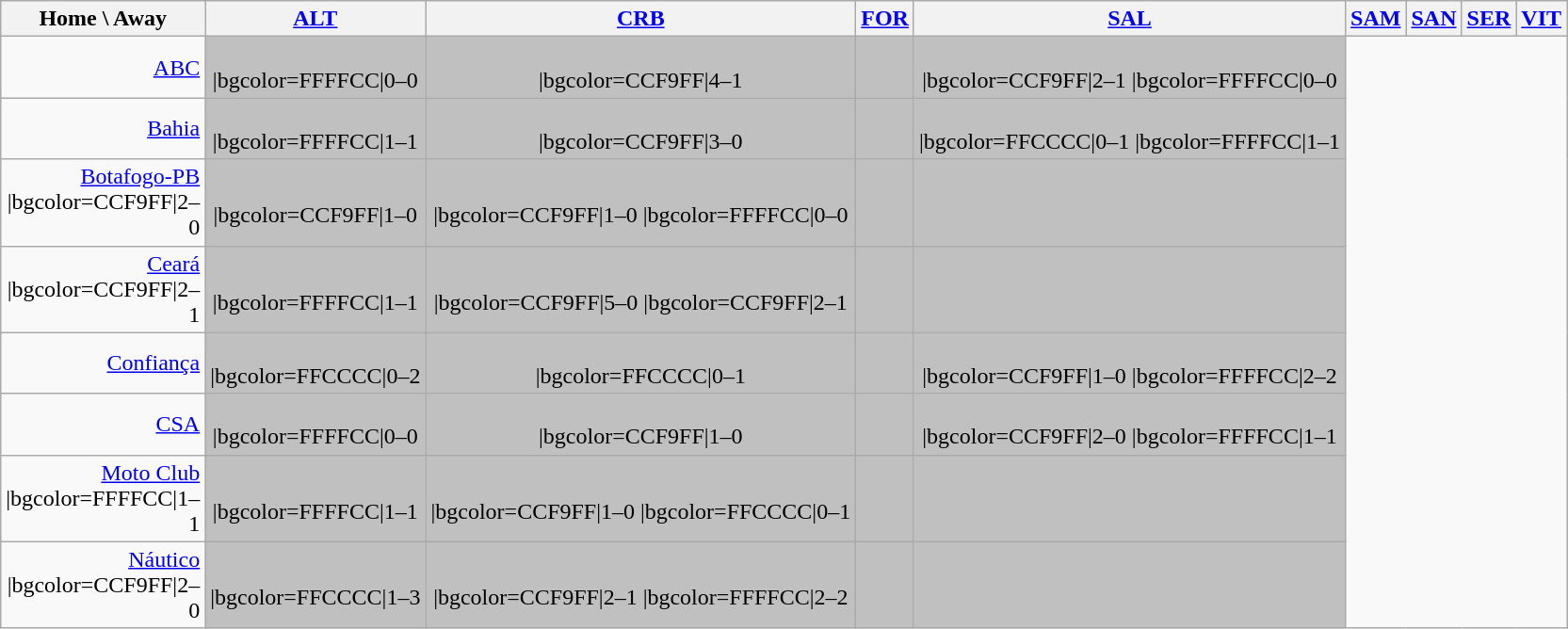<table class="wikitable" style="text-align: center">
<tr>
<th width=135>Home \ Away</th>
<th><a href='#'>ALT</a></th>
<th><a href='#'>CRB</a></th>
<th><a href='#'>FOR</a></th>
<th><a href='#'>SAL</a></th>
<th><a href='#'>SAM</a></th>
<th><a href='#'>SAN</a></th>
<th><a href='#'>SER</a></th>
<th><a href='#'>VIT</a></th>
</tr>
<tr>
<td style="text-align:right"> <a href='#'>ABC</a></td>
<td bgcolor=silver><br>|bgcolor=FFFFCC|0–0</td>
<td bgcolor=silver><br>|bgcolor=CCF9FF|4–1</td>
<td bgcolor=silver></td>
<td bgcolor=silver><br>|bgcolor=CCF9FF|2–1
|bgcolor=FFFFCC|0–0</td>
</tr>
<tr>
<td style="text-align:right"> <a href='#'>Bahia</a></td>
<td bgcolor=silver><br>|bgcolor=FFFFCC|1–1</td>
<td bgcolor=silver><br>|bgcolor=CCF9FF|3–0</td>
<td bgcolor=silver></td>
<td bgcolor=silver><br>|bgcolor=FFCCCC|0–1
|bgcolor=FFFFCC|1–1</td>
</tr>
<tr>
<td style="text-align:right"> <a href='#'>Botafogo-PB</a><br>|bgcolor=CCF9FF|2–0</td>
<td bgcolor=silver><br>|bgcolor=CCF9FF|1–0</td>
<td bgcolor=silver><br>|bgcolor=CCF9FF|1–0
|bgcolor=FFFFCC|0–0</td>
<td bgcolor=silver></td>
<td bgcolor=silver></td>
</tr>
<tr>
<td style="text-align:right"> <a href='#'>Ceará</a><br>|bgcolor=CCF9FF|2–1</td>
<td bgcolor=silver><br>|bgcolor=FFFFCC|1–1</td>
<td bgcolor=silver><br>|bgcolor=CCF9FF|5–0
|bgcolor=CCF9FF|2–1</td>
<td bgcolor=silver></td>
<td bgcolor=silver></td>
</tr>
<tr>
<td style="text-align:right"> <a href='#'>Confiança</a></td>
<td bgcolor=silver><br>|bgcolor=FFCCCC|0–2</td>
<td bgcolor=silver><br>|bgcolor=FFCCCC|0–1</td>
<td bgcolor=silver></td>
<td bgcolor=silver><br>|bgcolor=CCF9FF|1–0
|bgcolor=FFFFCC|2–2</td>
</tr>
<tr>
<td style="text-align:right"> <a href='#'>CSA</a></td>
<td bgcolor=silver><br>|bgcolor=FFFFCC|0–0</td>
<td bgcolor=silver><br>|bgcolor=CCF9FF|1–0</td>
<td bgcolor=silver></td>
<td bgcolor=silver><br>|bgcolor=CCF9FF|2–0
|bgcolor=FFFFCC|1–1</td>
</tr>
<tr>
<td style="text-align:right"> <a href='#'>Moto Club</a><br>|bgcolor=FFFFCC|1–1</td>
<td bgcolor=silver><br>|bgcolor=FFFFCC|1–1</td>
<td bgcolor=silver><br>|bgcolor=CCF9FF|1–0
|bgcolor=FFCCCC|0–1</td>
<td bgcolor=silver></td>
<td bgcolor=silver></td>
</tr>
<tr>
<td style="text-align:right"> <a href='#'>Náutico</a><br>|bgcolor=CCF9FF|2–0</td>
<td bgcolor=silver><br>|bgcolor=FFCCCC|1–3</td>
<td bgcolor=silver><br>|bgcolor=CCF9FF|2–1
|bgcolor=FFFFCC|2–2</td>
<td bgcolor=silver></td>
<td bgcolor=silver></td>
</tr>
</table>
